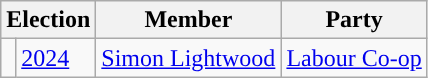<table class="wikitable">
<tr>
<th colspan="2">Election</th>
<th>Member</th>
<th>Party</th>
</tr>
<tr>
<td style="color:inherit;background-color: "></td>
<td><a href='#'>2024</a></td>
<td><a href='#'>Simon Lightwood</a></td>
<td><a href='#'>Labour Co-op</a></td>
</tr>
</table>
